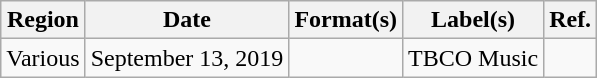<table class="wikitable plainrowheaders">
<tr>
<th scope="col">Region</th>
<th scope="col">Date</th>
<th scope="col">Format(s)</th>
<th scope="col">Label(s)</th>
<th scope="col">Ref.</th>
</tr>
<tr>
<td>Various</td>
<td>September 13, 2019</td>
<td></td>
<td>TBCO Music</td>
<td></td>
</tr>
</table>
